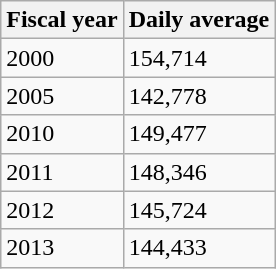<table class="wikitable">
<tr>
<th>Fiscal year</th>
<th>Daily average</th>
</tr>
<tr>
<td>2000</td>
<td>154,714</td>
</tr>
<tr>
<td>2005</td>
<td>142,778</td>
</tr>
<tr>
<td>2010</td>
<td>149,477</td>
</tr>
<tr>
<td>2011</td>
<td>148,346</td>
</tr>
<tr>
<td>2012</td>
<td>145,724</td>
</tr>
<tr>
<td>2013</td>
<td>144,433</td>
</tr>
</table>
